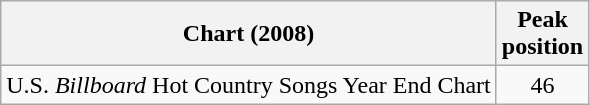<table class="wikitable sortable">
<tr>
<th>Chart (2008)</th>
<th>Peak<br>position</th>
</tr>
<tr>
<td>U.S. <em>Billboard</em> Hot Country Songs Year End Chart</td>
<td align="center">46</td>
</tr>
</table>
